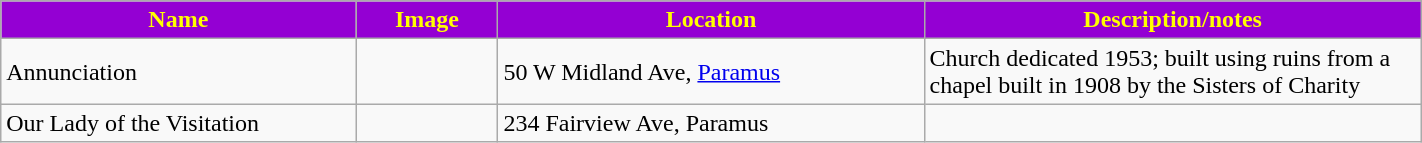<table class="wikitable sortable" style="width:75%">
<tr>
<th style="background:darkviolet; color:yellow;" width="25%"><strong>Name</strong></th>
<th style="background:darkviolet; color:yellow;" width="10%"><strong>Image</strong></th>
<th style="background:darkviolet; color:yellow;" width="30%"><strong>Location</strong></th>
<th style="background:darkviolet; color:yellow;" width="35%"><strong>Description/notes</strong></th>
</tr>
<tr>
<td>Annunciation</td>
<td></td>
<td>50 W Midland Ave, <a href='#'>Paramus</a></td>
<td>Church dedicated 1953; built using ruins from a chapel built in 1908 by the Sisters of Charity</td>
</tr>
<tr>
<td>Our Lady of the Visitation</td>
<td></td>
<td>234 Fairview Ave, Paramus</td>
<td></td>
</tr>
</table>
